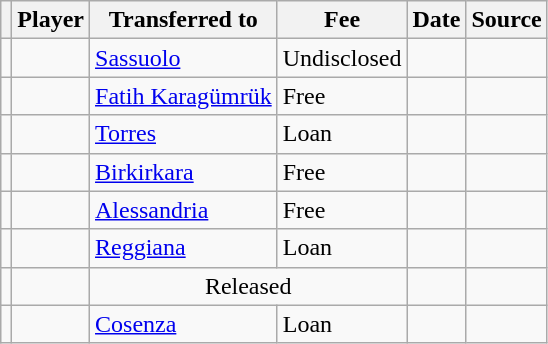<table class="wikitable plainrowheaders sortable">
<tr>
<th></th>
<th scope="col">Player</th>
<th>Transferred to</th>
<th style="width: 65px;">Fee</th>
<th scope="col">Date</th>
<th scope="col">Source</th>
</tr>
<tr>
<td align="center"></td>
<td></td>
<td> <a href='#'>Sassuolo</a></td>
<td>Undisclosed</td>
<td></td>
<td></td>
</tr>
<tr>
<td align="center"></td>
<td></td>
<td> <a href='#'>Fatih Karagümrük</a></td>
<td>Free</td>
<td></td>
<td></td>
</tr>
<tr>
<td align="center"></td>
<td></td>
<td> <a href='#'>Torres</a></td>
<td>Loan</td>
<td></td>
<td></td>
</tr>
<tr>
<td align="center"></td>
<td></td>
<td> <a href='#'>Birkirkara</a></td>
<td>Free</td>
<td></td>
<td></td>
</tr>
<tr>
<td align="center"></td>
<td></td>
<td> <a href='#'>Alessandria</a></td>
<td>Free</td>
<td></td>
<td></td>
</tr>
<tr>
<td align="center"></td>
<td></td>
<td> <a href='#'>Reggiana</a></td>
<td>Loan</td>
<td></td>
<td></td>
</tr>
<tr>
<td align="center"></td>
<td></td>
<td colspan="2" style="text-align: center;">Released</td>
<td></td>
<td></td>
</tr>
<tr>
<td align="center"></td>
<td></td>
<td> <a href='#'>Cosenza</a></td>
<td>Loan</td>
<td></td>
<td></td>
</tr>
</table>
